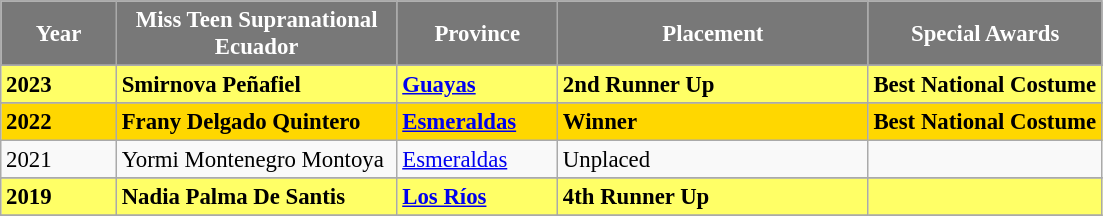<table class="wikitable sortable" style="font-size: 95%;">
<tr>
<th width="70" style="background-color:#787878;color:#FFFFFF;">Year</th>
<th width="180" style="background-color:#787878;color:#FFFFFF;">Miss Teen Supranational Ecuador</th>
<th width="100" style="background-color:#787878;color:#FFFFFF;">Province</th>
<th width="200" style="background-color:#787878;color:#FFFFFF;">Placement</th>
<th width="149" style="background-color:#787878;color:#FFFFFF;">Special Awards</th>
</tr>
<tr>
</tr>
<tr style="background-color:#FFFF66; font-weight: bold">
<td>2023</td>
<td>Smirnova Peñafiel</td>
<td> <a href='#'>Guayas</a></td>
<td>2nd Runner Up</td>
<td>Best National Costume</td>
</tr>
<tr>
</tr>
<tr style="background-color:gold; font-weight: bold">
<td>2022</td>
<td>Frany Delgado Quintero</td>
<td> <a href='#'>Esmeraldas</a></td>
<td>Winner</td>
<td>Best National Costume</td>
</tr>
<tr>
<td>2021</td>
<td>Yormi Montenegro Montoya</td>
<td> <a href='#'>Esmeraldas</a></td>
<td>Unplaced</td>
<td></td>
</tr>
<tr>
</tr>
<tr style="background-color:#FFFF66; font-weight: bold">
<td>2019</td>
<td>Nadia Palma De Santis</td>
<td> <a href='#'>Los Ríos</a></td>
<td>4th Runner Up</td>
<td></td>
</tr>
<tr>
</tr>
</table>
